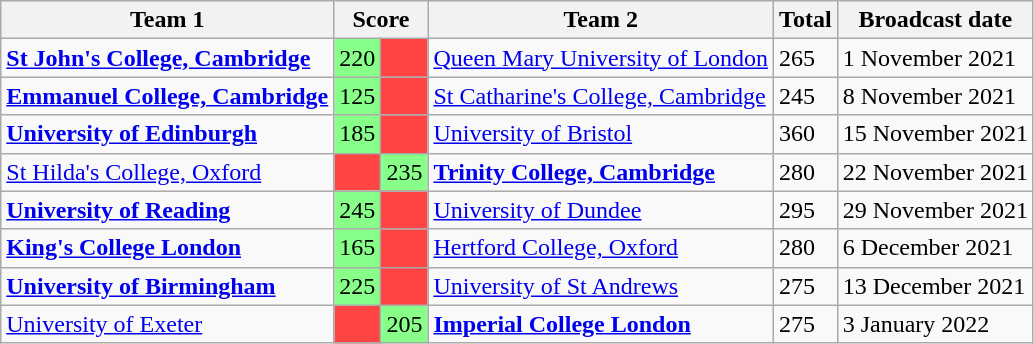<table class="wikitable">
<tr>
<th>Team 1</th>
<th colspan="2">Score</th>
<th>Team 2</th>
<th>Total</th>
<th>Broadcast date</th>
</tr>
<tr>
<td><strong><a href='#'>St John's College, Cambridge</a></strong></td>
<td style="background:#88ff88">220</td>
<td style="background:#f44;"></td>
<td><a href='#'>Queen Mary University of London</a></td>
<td>265</td>
<td>1 November 2021</td>
</tr>
<tr>
<td><strong><a href='#'>Emmanuel College, Cambridge</a></strong></td>
<td style="background:#88ff88">125</td>
<td style="background:#f44;"></td>
<td><a href='#'>St Catharine's College, Cambridge</a></td>
<td>245</td>
<td>8 November 2021</td>
</tr>
<tr>
<td><strong><a href='#'>University of Edinburgh</a></strong></td>
<td style="background:#88ff88">185</td>
<td style="background:#f44;"></td>
<td><a href='#'>University of Bristol</a></td>
<td>360</td>
<td>15 November 2021</td>
</tr>
<tr>
<td><a href='#'>St Hilda's College, Oxford</a></td>
<td style="background:#f44;"></td>
<td style="background:#88ff88">235</td>
<td><strong><a href='#'>Trinity College, Cambridge</a></strong></td>
<td>280</td>
<td>22 November 2021</td>
</tr>
<tr>
<td><strong><a href='#'>University of Reading</a></strong></td>
<td style="background:#88ff88">245</td>
<td style="background:#f44;"></td>
<td><a href='#'>University of Dundee</a></td>
<td>295</td>
<td>29 November 2021</td>
</tr>
<tr>
<td><strong><a href='#'>King's College London</a></strong></td>
<td style="background:#88ff88">165</td>
<td style="background:#f44;"></td>
<td><a href='#'>Hertford College, Oxford</a></td>
<td>280</td>
<td>6 December 2021</td>
</tr>
<tr>
<td><strong><a href='#'>University of Birmingham</a></strong></td>
<td style="background:#88ff88">225</td>
<td style="background:#f44;"></td>
<td><a href='#'>University of St Andrews</a></td>
<td>275</td>
<td>13 December 2021</td>
</tr>
<tr>
<td><a href='#'>University of Exeter</a></td>
<td style="background:#f44;"></td>
<td style="background:#88ff88">205</td>
<td><strong><a href='#'>Imperial College London</a></strong></td>
<td>275</td>
<td>3 January 2022</td>
</tr>
</table>
